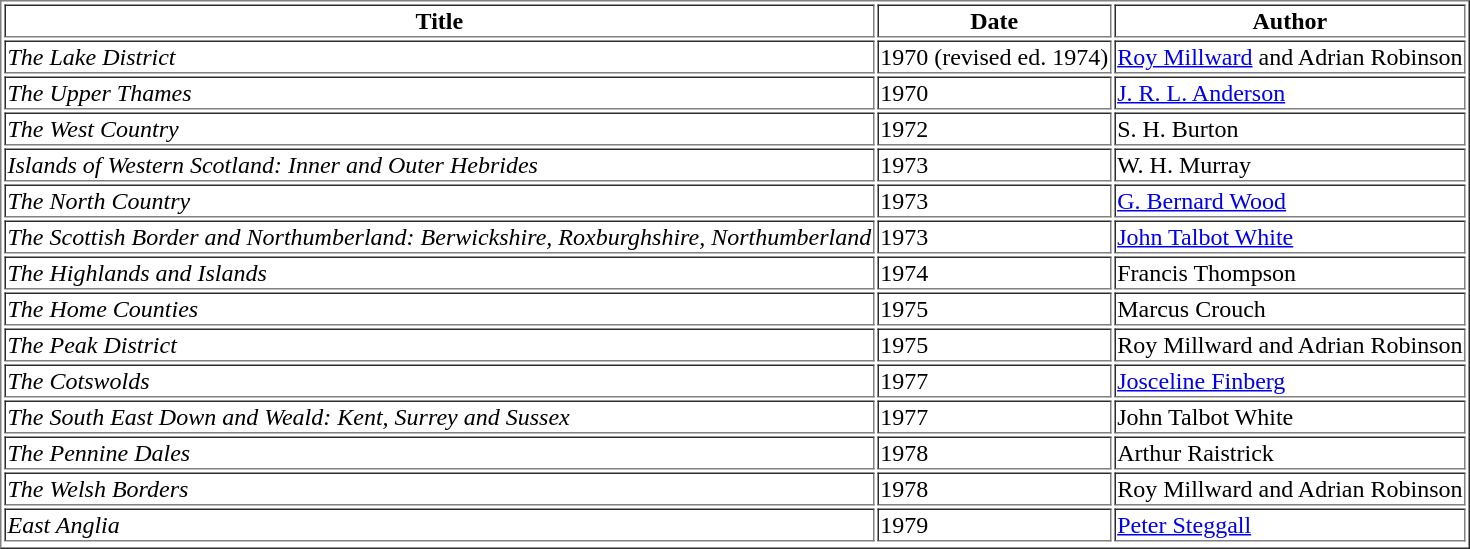<table border=1>
<tr>
<th>Title</th>
<th>Date</th>
<th>Author</th>
</tr>
<tr>
<td><em>The Lake District</em></td>
<td>1970 (revised ed. 1974)</td>
<td><a href='#'>Roy Millward</a> and Adrian Robinson</td>
</tr>
<tr>
<td><em>The Upper Thames</em></td>
<td>1970</td>
<td><a href='#'>J. R. L. Anderson</a></td>
</tr>
<tr>
<td><em>The West Country</em></td>
<td>1972</td>
<td>S. H. Burton</td>
</tr>
<tr>
<td><em>Islands of Western Scotland: Inner and Outer Hebrides</em></td>
<td>1973</td>
<td>W. H. Murray</td>
</tr>
<tr>
<td><em>The North Country</em></td>
<td>1973</td>
<td><a href='#'>G. Bernard Wood</a></td>
</tr>
<tr>
<td><em>The Scottish Border and Northumberland: Berwickshire, Roxburghshire, Northumberland</em></td>
<td>1973</td>
<td><a href='#'>John Talbot White</a></td>
</tr>
<tr>
<td><em>The Highlands and Islands</em></td>
<td>1974</td>
<td>Francis Thompson</td>
</tr>
<tr>
<td><em>The Home Counties</em></td>
<td>1975</td>
<td>Marcus Crouch</td>
</tr>
<tr>
<td><em>The Peak District</em></td>
<td>1975</td>
<td>Roy Millward and Adrian Robinson</td>
</tr>
<tr>
<td><em>The Cotswolds</em></td>
<td>1977</td>
<td><a href='#'>Josceline Finberg</a></td>
</tr>
<tr>
<td><em>The South East Down and Weald: Kent, Surrey and Sussex</em></td>
<td>1977</td>
<td>John Talbot White</td>
</tr>
<tr>
<td><em>The Pennine Dales</em></td>
<td>1978</td>
<td>Arthur Raistrick</td>
</tr>
<tr>
<td><em>The Welsh Borders</em></td>
<td>1978</td>
<td>Roy Millward and Adrian Robinson</td>
</tr>
<tr>
<td><em>East Anglia</em></td>
<td>1979</td>
<td><a href='#'>Peter Steggall</a></td>
</tr>
<tr>
</tr>
</table>
